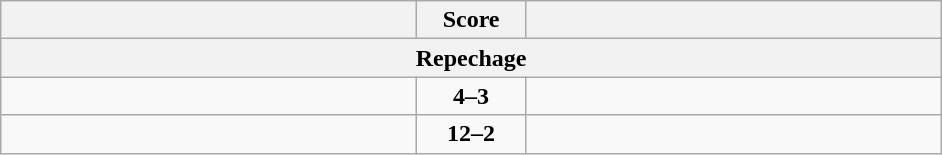<table class="wikitable" style="text-align: left;">
<tr>
<th align="right" width="270"></th>
<th width="65">Score</th>
<th align="left" width="270"></th>
</tr>
<tr>
<th colspan="3">Repechage</th>
</tr>
<tr>
<td><strong></strong></td>
<td align=center><strong>4–3</strong></td>
<td></td>
</tr>
<tr>
<td><strong></strong></td>
<td align=center><strong>12–2</strong></td>
<td></td>
</tr>
</table>
